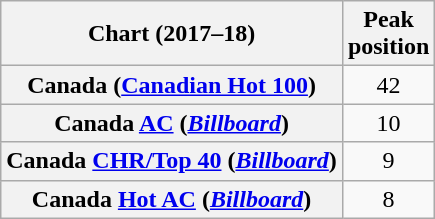<table class="wikitable sortable plainrowheaders" style="text-align:center;">
<tr>
<th scope="col">Chart (2017–18)</th>
<th scope="col">Peak<br>position</th>
</tr>
<tr>
<th scope="row">Canada (<a href='#'>Canadian Hot 100</a>)</th>
<td>42</td>
</tr>
<tr>
<th scope="row">Canada <a href='#'>AC</a> (<em><a href='#'>Billboard</a></em>)</th>
<td>10</td>
</tr>
<tr>
<th scope="row">Canada <a href='#'>CHR/Top 40</a> (<em><a href='#'>Billboard</a></em>)</th>
<td>9</td>
</tr>
<tr>
<th scope="row">Canada <a href='#'>Hot AC</a> (<em><a href='#'>Billboard</a></em>)</th>
<td>8</td>
</tr>
</table>
